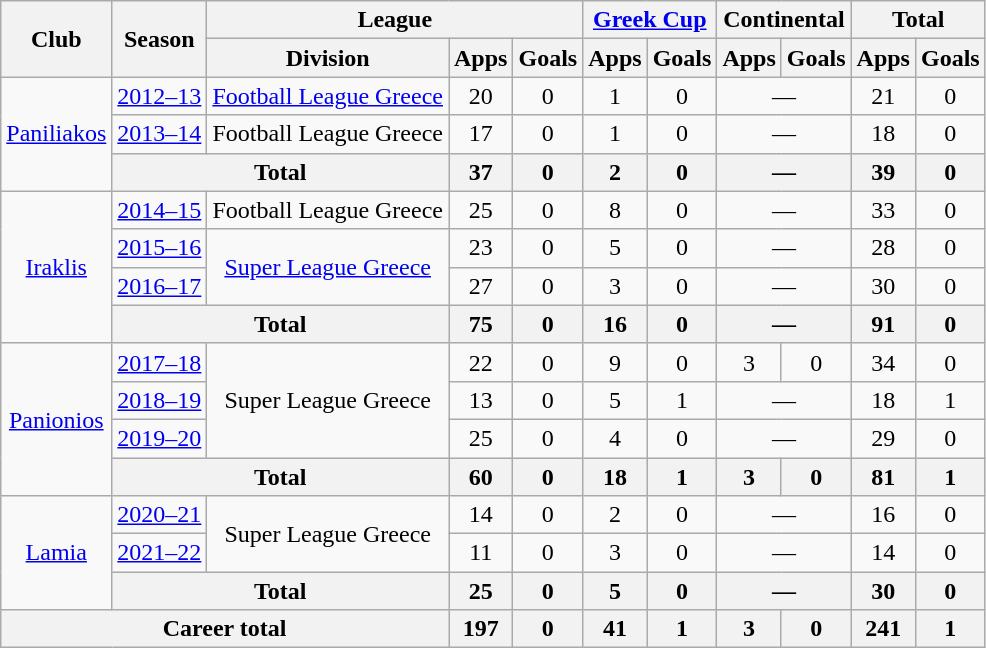<table class="wikitable" style="text-align:center">
<tr>
<th rowspan=2>Club</th>
<th rowspan=2>Season</th>
<th colspan=3>League</th>
<th colspan=2><a href='#'>Greek Cup</a></th>
<th colspan=2>Continental</th>
<th colspan=2>Total</th>
</tr>
<tr>
<th>Division</th>
<th>Apps</th>
<th>Goals</th>
<th>Apps</th>
<th>Goals</th>
<th>Apps</th>
<th>Goals</th>
<th>Apps</th>
<th>Goals</th>
</tr>
<tr>
<td rowspan="3"><a href='#'>Paniliakos</a></td>
<td><a href='#'>2012–13</a></td>
<td><a href='#'>Football League Greece</a></td>
<td>20</td>
<td>0</td>
<td>1</td>
<td>0</td>
<td colspan="2">—</td>
<td>21</td>
<td>0</td>
</tr>
<tr>
<td><a href='#'>2013–14</a></td>
<td>Football League Greece</td>
<td>17</td>
<td>0</td>
<td>1</td>
<td>0</td>
<td colspan="2">—</td>
<td>18</td>
<td>0</td>
</tr>
<tr>
<th colspan="2">Total</th>
<th>37</th>
<th>0</th>
<th>2</th>
<th>0</th>
<th colspan="2">—</th>
<th>39</th>
<th>0</th>
</tr>
<tr>
<td rowspan="4"><a href='#'>Iraklis</a></td>
<td><a href='#'>2014–15</a></td>
<td>Football League Greece</td>
<td>25</td>
<td>0</td>
<td>8</td>
<td>0</td>
<td colspan="2">—</td>
<td>33</td>
<td>0</td>
</tr>
<tr>
<td><a href='#'>2015–16</a></td>
<td rowspan="2"><a href='#'>Super League Greece</a></td>
<td>23</td>
<td>0</td>
<td>5</td>
<td>0</td>
<td colspan="2">—</td>
<td>28</td>
<td>0</td>
</tr>
<tr>
<td><a href='#'>2016–17</a></td>
<td>27</td>
<td>0</td>
<td>3</td>
<td>0</td>
<td colspan="2">—</td>
<td>30</td>
<td>0</td>
</tr>
<tr>
<th colspan="2">Total</th>
<th>75</th>
<th>0</th>
<th>16</th>
<th>0</th>
<th colspan="2">—</th>
<th>91</th>
<th>0</th>
</tr>
<tr>
<td rowspan="4"><a href='#'>Panionios</a></td>
<td><a href='#'>2017–18</a></td>
<td rowspan="3">Super League Greece</td>
<td>22</td>
<td>0</td>
<td>9</td>
<td>0</td>
<td>3</td>
<td>0</td>
<td>34</td>
<td>0</td>
</tr>
<tr>
<td><a href='#'>2018–19</a></td>
<td>13</td>
<td>0</td>
<td>5</td>
<td>1</td>
<td colspan="2">—</td>
<td>18</td>
<td>1</td>
</tr>
<tr>
<td><a href='#'>2019–20</a></td>
<td>25</td>
<td>0</td>
<td>4</td>
<td>0</td>
<td colspan="2">—</td>
<td>29</td>
<td>0</td>
</tr>
<tr>
<th colspan="2">Total</th>
<th>60</th>
<th>0</th>
<th>18</th>
<th>1</th>
<th>3</th>
<th>0</th>
<th>81</th>
<th>1</th>
</tr>
<tr>
<td rowspan="3"><a href='#'>Lamia</a></td>
<td><a href='#'>2020–21</a></td>
<td rowspan="2">Super League Greece</td>
<td>14</td>
<td>0</td>
<td>2</td>
<td>0</td>
<td colspan="2">—</td>
<td>16</td>
<td>0</td>
</tr>
<tr>
<td><a href='#'>2021–22</a></td>
<td>11</td>
<td>0</td>
<td>3</td>
<td>0</td>
<td colspan="2">—</td>
<td>14</td>
<td>0</td>
</tr>
<tr>
<th colspan="2">Total</th>
<th>25</th>
<th>0</th>
<th>5</th>
<th>0</th>
<th colspan="2">—</th>
<th>30</th>
<th>0</th>
</tr>
<tr>
<th colspan="3">Career total</th>
<th>197</th>
<th>0</th>
<th>41</th>
<th>1</th>
<th>3</th>
<th>0</th>
<th>241</th>
<th>1</th>
</tr>
</table>
